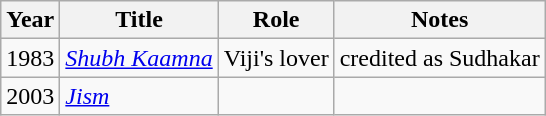<table class="wikitable plainrowheaders sortable">
<tr>
<th scope="col">Year</th>
<th scope="col">Title</th>
<th scope="col">Role</th>
<th scope="col">Notes</th>
</tr>
<tr>
<td>1983</td>
<td><em><a href='#'>Shubh Kaamna</a></em></td>
<td>Viji's lover</td>
<td>credited as Sudhakar</td>
</tr>
<tr>
<td>2003</td>
<td><em><a href='#'>Jism</a></td>
<td></td>
<td></td>
</tr>
</table>
